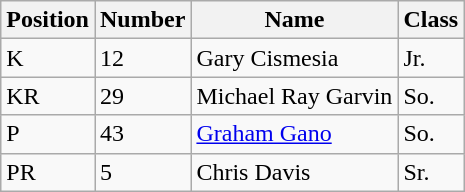<table class="wikitable">
<tr>
<th><strong>Position</strong></th>
<th><strong>Number</strong></th>
<th><strong>Name</strong></th>
<th><strong>Class</strong></th>
</tr>
<tr>
<td>K</td>
<td>12</td>
<td>Gary Cismesia</td>
<td>Jr.</td>
</tr>
<tr>
<td>KR</td>
<td>29</td>
<td>Michael Ray Garvin</td>
<td>So.</td>
</tr>
<tr>
<td>P</td>
<td>43</td>
<td><a href='#'>Graham Gano</a></td>
<td>So.</td>
</tr>
<tr>
<td>PR</td>
<td>5</td>
<td>Chris Davis</td>
<td>Sr.</td>
</tr>
</table>
